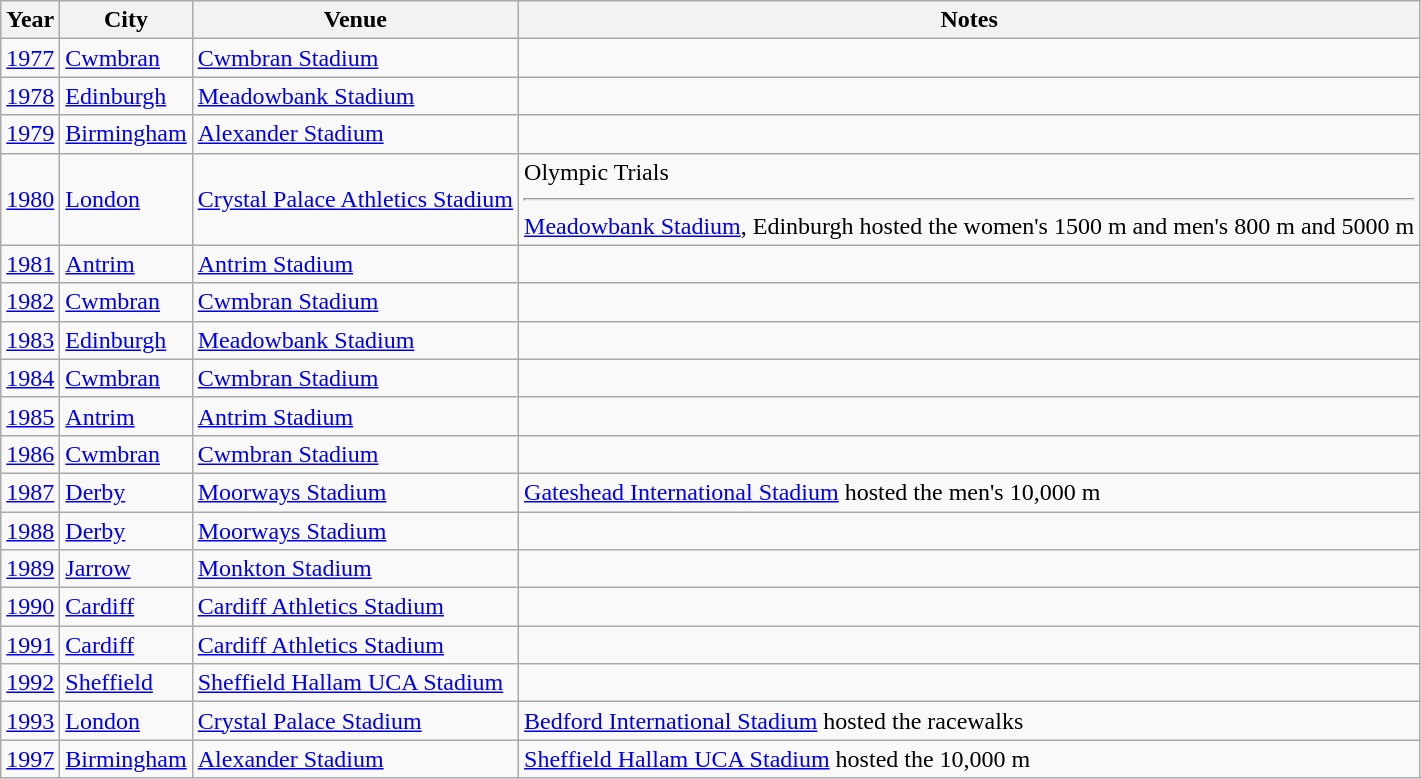<table class="wikitable">
<tr>
<th>Year</th>
<th>City</th>
<th>Venue</th>
<th>Notes</th>
</tr>
<tr>
<td><a href='#'>1977</a></td>
<td><a href='#'>Cwmbran</a></td>
<td><a href='#'>Cwmbran Stadium</a></td>
<td></td>
</tr>
<tr>
<td><a href='#'>1978</a></td>
<td><a href='#'>Edinburgh</a></td>
<td><a href='#'>Meadowbank Stadium</a></td>
<td></td>
</tr>
<tr>
<td><a href='#'>1979</a></td>
<td><a href='#'>Birmingham</a></td>
<td><a href='#'>Alexander Stadium</a></td>
<td></td>
</tr>
<tr>
<td><a href='#'>1980</a></td>
<td><a href='#'>London</a></td>
<td><a href='#'>Crystal Palace Athletics Stadium</a></td>
<td>Olympic Trials<hr><a href='#'>Meadowbank Stadium</a>, Edinburgh hosted the women's 1500 m and men's 800 m and 5000 m</td>
</tr>
<tr>
<td><a href='#'>1981</a></td>
<td><a href='#'>Antrim</a></td>
<td><a href='#'>Antrim Stadium</a></td>
<td></td>
</tr>
<tr>
<td><a href='#'>1982</a></td>
<td><a href='#'>Cwmbran</a></td>
<td><a href='#'>Cwmbran Stadium</a></td>
<td></td>
</tr>
<tr>
<td><a href='#'>1983</a></td>
<td><a href='#'>Edinburgh</a></td>
<td><a href='#'>Meadowbank Stadium</a></td>
<td></td>
</tr>
<tr>
<td><a href='#'>1984</a></td>
<td><a href='#'>Cwmbran</a></td>
<td><a href='#'>Cwmbran Stadium</a></td>
<td></td>
</tr>
<tr>
<td><a href='#'>1985</a></td>
<td><a href='#'>Antrim</a></td>
<td><a href='#'>Antrim Stadium</a></td>
<td></td>
</tr>
<tr>
<td><a href='#'>1986</a></td>
<td><a href='#'>Cwmbran</a></td>
<td><a href='#'>Cwmbran Stadium</a></td>
<td></td>
</tr>
<tr>
<td><a href='#'>1987</a></td>
<td><a href='#'>Derby</a></td>
<td><a href='#'>Moorways Stadium</a></td>
<td><a href='#'>Gateshead International Stadium</a> hosted the men's 10,000 m</td>
</tr>
<tr>
<td><a href='#'>1988</a></td>
<td><a href='#'>Derby</a></td>
<td><a href='#'>Moorways Stadium</a></td>
<td></td>
</tr>
<tr>
<td><a href='#'>1989</a></td>
<td><a href='#'>Jarrow</a></td>
<td><a href='#'>Monkton Stadium</a></td>
<td></td>
</tr>
<tr>
<td><a href='#'>1990</a></td>
<td><a href='#'>Cardiff</a></td>
<td><a href='#'>Cardiff Athletics Stadium</a></td>
</tr>
<tr>
<td><a href='#'>1991</a></td>
<td><a href='#'>Cardiff</a></td>
<td><a href='#'>Cardiff Athletics Stadium</a></td>
<td></td>
</tr>
<tr>
<td><a href='#'>1992</a></td>
<td><a href='#'>Sheffield</a></td>
<td><a href='#'>Sheffield Hallam UCA Stadium</a></td>
<td></td>
</tr>
<tr>
<td><a href='#'>1993</a></td>
<td><a href='#'>London</a></td>
<td><a href='#'>Crystal Palace Stadium</a></td>
<td><a href='#'>Bedford International Stadium</a> hosted the racewalks</td>
</tr>
<tr>
<td><a href='#'>1997</a></td>
<td><a href='#'>Birmingham</a></td>
<td><a href='#'>Alexander Stadium</a></td>
<td><a href='#'>Sheffield Hallam UCA Stadium</a> hosted the 10,000 m</td>
</tr>
</table>
